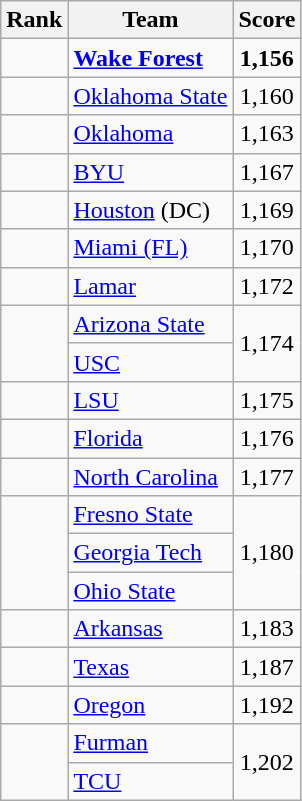<table class="wikitable sortable" style="text-align:center">
<tr>
<th dat-sort-type=number>Rank</th>
<th>Team</th>
<th>Score</th>
</tr>
<tr>
<td></td>
<td align=left><strong><a href='#'>Wake Forest</a></strong></td>
<td><strong>1,156</strong></td>
</tr>
<tr>
<td></td>
<td align=left><a href='#'>Oklahoma State</a></td>
<td>1,160</td>
</tr>
<tr>
<td></td>
<td align=left><a href='#'>Oklahoma</a></td>
<td>1,163</td>
</tr>
<tr>
<td></td>
<td align=left><a href='#'>BYU</a></td>
<td>1,167</td>
</tr>
<tr>
<td></td>
<td align=left><a href='#'>Houston</a> (DC)</td>
<td>1,169</td>
</tr>
<tr>
<td></td>
<td align=left><a href='#'>Miami (FL)</a></td>
<td>1,170</td>
</tr>
<tr>
<td></td>
<td align=left><a href='#'>Lamar</a></td>
<td>1,172</td>
</tr>
<tr>
<td rowspan=2></td>
<td align=left><a href='#'>Arizona State</a></td>
<td rowspan=2>1,174</td>
</tr>
<tr>
<td align=left><a href='#'>USC</a></td>
</tr>
<tr>
<td></td>
<td align=left><a href='#'>LSU</a></td>
<td>1,175</td>
</tr>
<tr>
<td></td>
<td align=left><a href='#'>Florida</a></td>
<td>1,176</td>
</tr>
<tr>
<td></td>
<td align=left><a href='#'>North Carolina</a></td>
<td>1,177</td>
</tr>
<tr>
<td rowspan=3></td>
<td align=left><a href='#'>Fresno State</a></td>
<td rowspan=3>1,180</td>
</tr>
<tr>
<td align=left><a href='#'>Georgia Tech</a></td>
</tr>
<tr>
<td align=left><a href='#'>Ohio State</a></td>
</tr>
<tr>
<td></td>
<td align=left><a href='#'>Arkansas</a></td>
<td>1,183</td>
</tr>
<tr>
<td></td>
<td align=left><a href='#'>Texas</a></td>
<td>1,187</td>
</tr>
<tr>
<td></td>
<td align=left><a href='#'>Oregon</a></td>
<td>1,192</td>
</tr>
<tr>
<td rowspan=2></td>
<td align=left><a href='#'>Furman</a></td>
<td rowspan=2>1,202</td>
</tr>
<tr>
<td align=left><a href='#'>TCU</a></td>
</tr>
</table>
